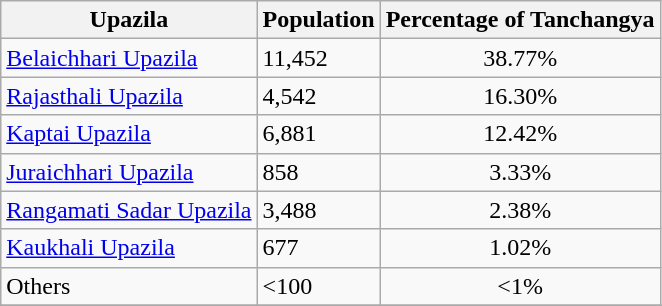<table class="wikitable sortable">
<tr>
<th>Upazila</th>
<th>Population</th>
<th>Percentage of Tanchangya</th>
</tr>
<tr>
<td><a href='#'>Belaichhari Upazila</a></td>
<td>11,452</td>
<td align=center>38.77%</td>
</tr>
<tr>
<td><a href='#'>Rajasthali Upazila</a></td>
<td>4,542</td>
<td align=center>16.30%</td>
</tr>
<tr>
<td><a href='#'>Kaptai Upazila</a></td>
<td>6,881</td>
<td align=center>12.42%</td>
</tr>
<tr>
<td><a href='#'>Juraichhari Upazila</a></td>
<td>858</td>
<td align=center>3.33%</td>
</tr>
<tr>
<td><a href='#'>Rangamati Sadar Upazila</a></td>
<td>3,488</td>
<td align=center>2.38%</td>
</tr>
<tr>
<td><a href='#'>Kaukhali Upazila</a></td>
<td>677</td>
<td align=center>1.02%</td>
</tr>
<tr>
<td>Others</td>
<td><100</td>
<td align=center><1%</td>
</tr>
<tr>
</tr>
</table>
